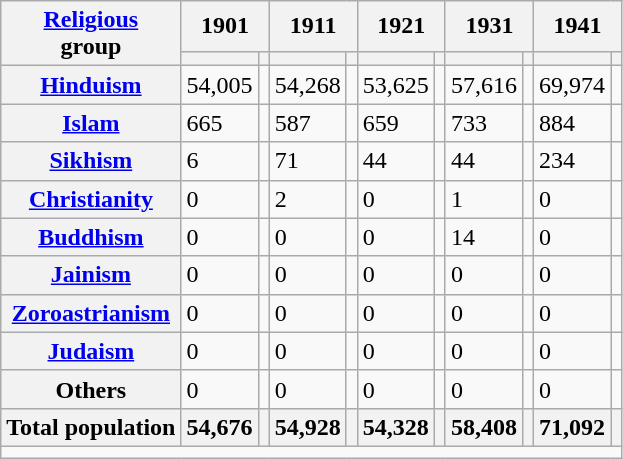<table class="wikitable sortable">
<tr>
<th rowspan="2"><a href='#'>Religious</a><br>group</th>
<th colspan="2">1901</th>
<th colspan="2">1911</th>
<th colspan="2">1921</th>
<th colspan="2">1931</th>
<th colspan="2">1941</th>
</tr>
<tr>
<th><a href='#'></a></th>
<th></th>
<th></th>
<th></th>
<th></th>
<th></th>
<th></th>
<th></th>
<th></th>
<th></th>
</tr>
<tr>
<th><a href='#'>Hinduism</a> </th>
<td>54,005</td>
<td></td>
<td>54,268</td>
<td></td>
<td>53,625</td>
<td></td>
<td>57,616</td>
<td></td>
<td>69,974</td>
<td></td>
</tr>
<tr>
<th><a href='#'>Islam</a> </th>
<td>665</td>
<td></td>
<td>587</td>
<td></td>
<td>659</td>
<td></td>
<td>733</td>
<td></td>
<td>884</td>
<td></td>
</tr>
<tr>
<th><a href='#'>Sikhism</a> </th>
<td>6</td>
<td></td>
<td>71</td>
<td></td>
<td>44</td>
<td></td>
<td>44</td>
<td></td>
<td>234</td>
<td></td>
</tr>
<tr>
<th><a href='#'>Christianity</a> </th>
<td>0</td>
<td></td>
<td>2</td>
<td></td>
<td>0</td>
<td></td>
<td>1</td>
<td></td>
<td>0</td>
<td></td>
</tr>
<tr>
<th><a href='#'>Buddhism</a> </th>
<td>0</td>
<td></td>
<td>0</td>
<td></td>
<td>0</td>
<td></td>
<td>14</td>
<td></td>
<td>0</td>
<td></td>
</tr>
<tr>
<th><a href='#'>Jainism</a> </th>
<td>0</td>
<td></td>
<td>0</td>
<td></td>
<td>0</td>
<td></td>
<td>0</td>
<td></td>
<td>0</td>
<td></td>
</tr>
<tr>
<th><a href='#'>Zoroastrianism</a> </th>
<td>0</td>
<td></td>
<td>0</td>
<td></td>
<td>0</td>
<td></td>
<td>0</td>
<td></td>
<td>0</td>
<td></td>
</tr>
<tr>
<th><a href='#'>Judaism</a> </th>
<td>0</td>
<td></td>
<td>0</td>
<td></td>
<td>0</td>
<td></td>
<td>0</td>
<td></td>
<td>0</td>
<td></td>
</tr>
<tr>
<th>Others</th>
<td>0</td>
<td></td>
<td>0</td>
<td></td>
<td>0</td>
<td></td>
<td>0</td>
<td></td>
<td>0</td>
<td></td>
</tr>
<tr>
<th>Total population</th>
<th>54,676</th>
<th></th>
<th>54,928</th>
<th></th>
<th>54,328</th>
<th></th>
<th>58,408</th>
<th></th>
<th>71,092</th>
<th></th>
</tr>
<tr class="sortbottom">
<td colspan="11"></td>
</tr>
</table>
